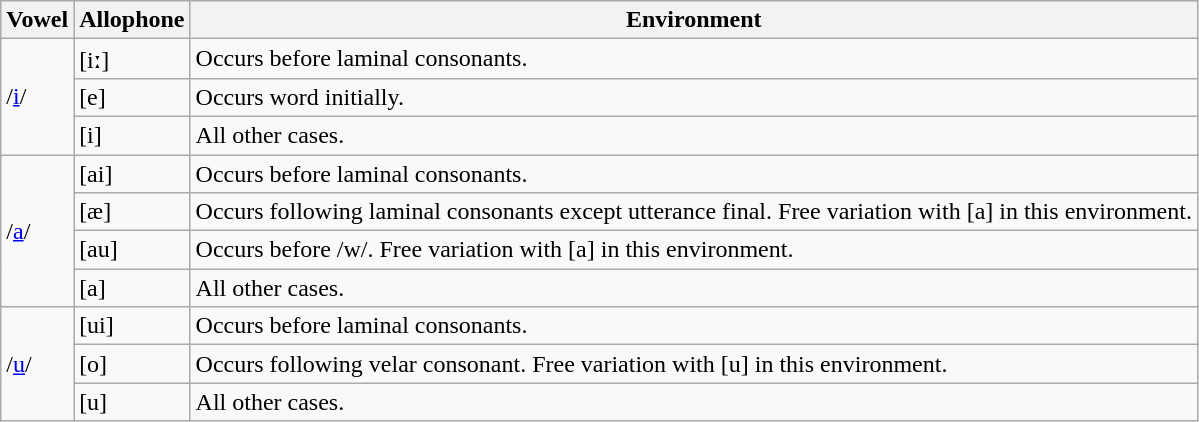<table class="wikitable">
<tr>
<th>Vowel</th>
<th>Allophone</th>
<th>Environment</th>
</tr>
<tr>
<td rowspan="3">/<a href='#'>i</a>/</td>
<td>[iː]</td>
<td>Occurs before laminal consonants.</td>
</tr>
<tr>
<td>[e]</td>
<td>Occurs word initially.</td>
</tr>
<tr>
<td>[i]</td>
<td>All other cases.</td>
</tr>
<tr>
<td rowspan="4">/<a href='#'>a</a>/</td>
<td>[ai]</td>
<td>Occurs before laminal consonants.</td>
</tr>
<tr>
<td>[æ]</td>
<td>Occurs following laminal consonants except utterance final.  Free variation with [a] in this environment.</td>
</tr>
<tr>
<td>[au]</td>
<td>Occurs before /w/.  Free variation with [a] in this environment.</td>
</tr>
<tr>
<td>[a]</td>
<td>All other cases.</td>
</tr>
<tr>
<td rowspan="3">/<a href='#'>u</a>/</td>
<td>[ui]</td>
<td>Occurs before laminal consonants.</td>
</tr>
<tr>
<td>[o]</td>
<td>Occurs following velar consonant.  Free variation with [u] in this environment.</td>
</tr>
<tr>
<td>[u]</td>
<td>All other cases.</td>
</tr>
</table>
